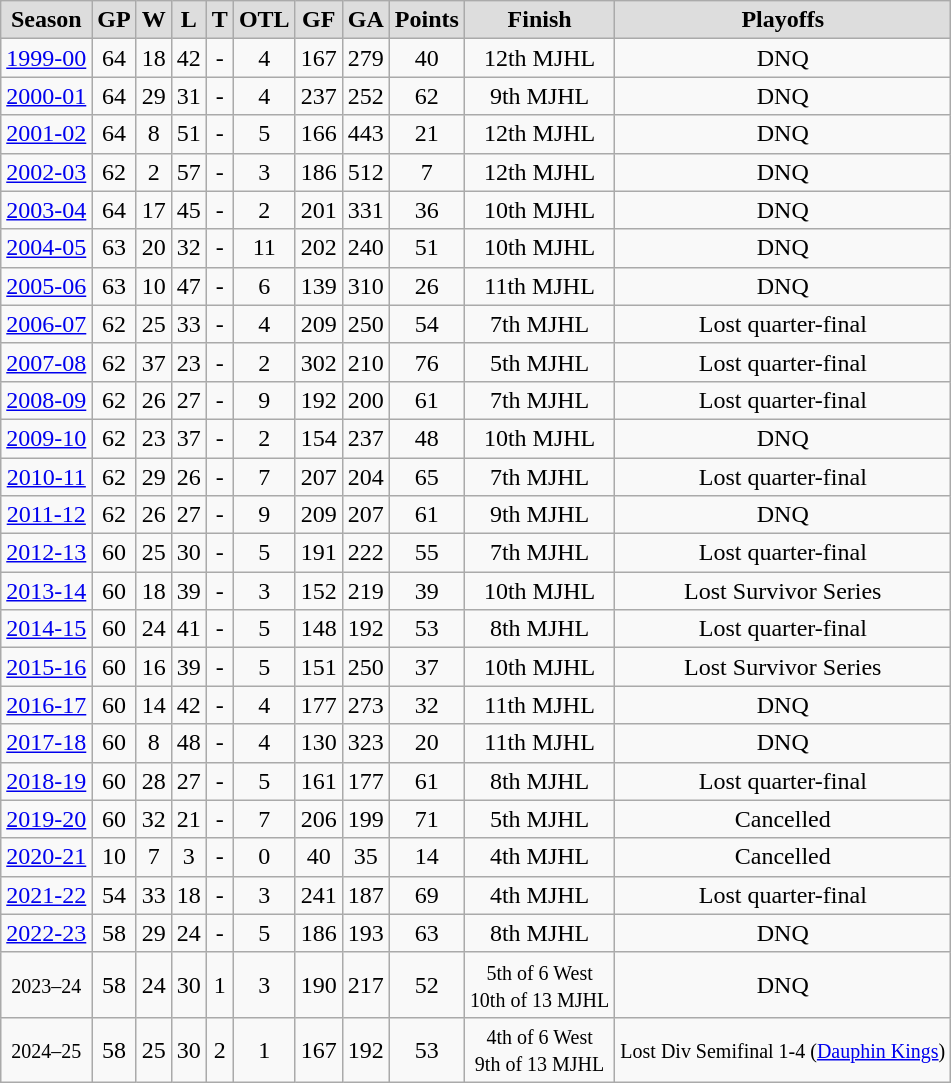<table class="wikitable">
<tr align="center"  bgcolor="#dddddd">
<td><strong>Season</strong></td>
<td><strong>GP </strong></td>
<td><strong> W </strong></td>
<td><strong> L </strong></td>
<td><strong> T </strong></td>
<td><strong>OTL</strong></td>
<td><strong>GF </strong></td>
<td><strong>GA </strong></td>
<td><strong>Points</strong></td>
<td><strong>Finish</strong></td>
<td><strong>Playoffs</strong></td>
</tr>
<tr align="center">
<td><a href='#'>1999-00</a></td>
<td>64</td>
<td>18</td>
<td>42</td>
<td>-</td>
<td>4</td>
<td>167</td>
<td>279</td>
<td>40</td>
<td>12th MJHL</td>
<td>DNQ</td>
</tr>
<tr align="center">
<td><a href='#'>2000-01</a></td>
<td>64</td>
<td>29</td>
<td>31</td>
<td>-</td>
<td>4</td>
<td>237</td>
<td>252</td>
<td>62</td>
<td>9th MJHL</td>
<td>DNQ</td>
</tr>
<tr align="center">
<td><a href='#'>2001-02</a></td>
<td>64</td>
<td>8</td>
<td>51</td>
<td>-</td>
<td>5</td>
<td>166</td>
<td>443</td>
<td>21</td>
<td>12th MJHL</td>
<td>DNQ</td>
</tr>
<tr align="center">
<td><a href='#'>2002-03</a></td>
<td>62</td>
<td>2</td>
<td>57</td>
<td>-</td>
<td>3</td>
<td>186</td>
<td>512</td>
<td>7</td>
<td>12th MJHL</td>
<td>DNQ</td>
</tr>
<tr align="center">
<td><a href='#'>2003-04</a></td>
<td>64</td>
<td>17</td>
<td>45</td>
<td>-</td>
<td>2</td>
<td>201</td>
<td>331</td>
<td>36</td>
<td>10th MJHL</td>
<td>DNQ</td>
</tr>
<tr align="center">
<td><a href='#'>2004-05</a></td>
<td>63</td>
<td>20</td>
<td>32</td>
<td>-</td>
<td>11</td>
<td>202</td>
<td>240</td>
<td>51</td>
<td>10th MJHL</td>
<td>DNQ</td>
</tr>
<tr align="center">
<td><a href='#'>2005-06</a></td>
<td>63</td>
<td>10</td>
<td>47</td>
<td>-</td>
<td>6</td>
<td>139</td>
<td>310</td>
<td>26</td>
<td>11th MJHL</td>
<td>DNQ</td>
</tr>
<tr align="center">
<td><a href='#'>2006-07</a></td>
<td>62</td>
<td>25</td>
<td>33</td>
<td>-</td>
<td>4</td>
<td>209</td>
<td>250</td>
<td>54</td>
<td>7th MJHL</td>
<td>Lost quarter-final</td>
</tr>
<tr align="center">
<td><a href='#'>2007-08</a></td>
<td>62</td>
<td>37</td>
<td>23</td>
<td>-</td>
<td>2</td>
<td>302</td>
<td>210</td>
<td>76</td>
<td>5th MJHL</td>
<td>Lost quarter-final</td>
</tr>
<tr align="center">
<td><a href='#'>2008-09</a></td>
<td>62</td>
<td>26</td>
<td>27</td>
<td>-</td>
<td>9</td>
<td>192</td>
<td>200</td>
<td>61</td>
<td>7th MJHL</td>
<td>Lost quarter-final</td>
</tr>
<tr align="center">
<td><a href='#'>2009-10</a></td>
<td>62</td>
<td>23</td>
<td>37</td>
<td>-</td>
<td>2</td>
<td>154</td>
<td>237</td>
<td>48</td>
<td>10th MJHL</td>
<td>DNQ</td>
</tr>
<tr align="center">
<td><a href='#'>2010-11</a></td>
<td>62</td>
<td>29</td>
<td>26</td>
<td>-</td>
<td>7</td>
<td>207</td>
<td>204</td>
<td>65</td>
<td>7th MJHL</td>
<td>Lost quarter-final</td>
</tr>
<tr align="center">
<td><a href='#'>2011-12</a></td>
<td>62</td>
<td>26</td>
<td>27</td>
<td>-</td>
<td>9</td>
<td>209</td>
<td>207</td>
<td>61</td>
<td>9th MJHL</td>
<td>DNQ</td>
</tr>
<tr align="center">
<td><a href='#'>2012-13</a></td>
<td>60</td>
<td>25</td>
<td>30</td>
<td>-</td>
<td>5</td>
<td>191</td>
<td>222</td>
<td>55</td>
<td>7th MJHL</td>
<td>Lost quarter-final</td>
</tr>
<tr align="center">
<td><a href='#'>2013-14</a></td>
<td>60</td>
<td>18</td>
<td>39</td>
<td>-</td>
<td>3</td>
<td>152</td>
<td>219</td>
<td>39</td>
<td>10th MJHL</td>
<td>Lost Survivor Series</td>
</tr>
<tr align="center">
<td><a href='#'>2014-15</a></td>
<td>60</td>
<td>24</td>
<td>41</td>
<td>-</td>
<td>5</td>
<td>148</td>
<td>192</td>
<td>53</td>
<td>8th MJHL</td>
<td>Lost quarter-final</td>
</tr>
<tr align="center">
<td><a href='#'>2015-16</a></td>
<td>60</td>
<td>16</td>
<td>39</td>
<td>-</td>
<td>5</td>
<td>151</td>
<td>250</td>
<td>37</td>
<td>10th MJHL</td>
<td>Lost Survivor Series</td>
</tr>
<tr align="center">
<td><a href='#'>2016-17</a></td>
<td>60</td>
<td>14</td>
<td>42</td>
<td>-</td>
<td>4</td>
<td>177</td>
<td>273</td>
<td>32</td>
<td>11th MJHL</td>
<td>DNQ</td>
</tr>
<tr align="center">
<td><a href='#'>2017-18</a></td>
<td>60</td>
<td>8</td>
<td>48</td>
<td>-</td>
<td>4</td>
<td>130</td>
<td>323</td>
<td>20</td>
<td>11th MJHL</td>
<td>DNQ</td>
</tr>
<tr align="center">
<td><a href='#'>2018-19</a></td>
<td>60</td>
<td>28</td>
<td>27</td>
<td>-</td>
<td>5</td>
<td>161</td>
<td>177</td>
<td>61</td>
<td>8th MJHL</td>
<td>Lost quarter-final</td>
</tr>
<tr align="center">
<td><a href='#'>2019-20</a></td>
<td>60</td>
<td>32</td>
<td>21</td>
<td>-</td>
<td>7</td>
<td>206</td>
<td>199</td>
<td>71</td>
<td>5th MJHL</td>
<td>Cancelled</td>
</tr>
<tr align="center">
<td><a href='#'>2020-21</a></td>
<td>10</td>
<td>7</td>
<td>3</td>
<td>-</td>
<td>0</td>
<td>40</td>
<td>35</td>
<td>14</td>
<td>4th MJHL</td>
<td>Cancelled</td>
</tr>
<tr align="center">
<td><a href='#'>2021-22</a></td>
<td>54</td>
<td>33</td>
<td>18</td>
<td>-</td>
<td>3</td>
<td>241</td>
<td>187</td>
<td>69</td>
<td>4th MJHL</td>
<td>Lost quarter-final</td>
</tr>
<tr align="center">
<td><a href='#'>2022-23</a></td>
<td>58</td>
<td>29</td>
<td>24</td>
<td>-</td>
<td>5</td>
<td>186</td>
<td>193</td>
<td>63</td>
<td>8th MJHL</td>
<td>DNQ</td>
</tr>
<tr align="center">
<td><small>2023–24 </small></td>
<td>58</td>
<td>24</td>
<td>30</td>
<td>1</td>
<td>3</td>
<td>190</td>
<td>217</td>
<td>52</td>
<td><small>5th  of 6 West<br>10th of 13 MJHL</small></td>
<td>DNQ</td>
</tr>
<tr align="center">
<td><small>2024–25 </small></td>
<td>58</td>
<td>25</td>
<td>30</td>
<td>2</td>
<td>1</td>
<td>167</td>
<td>192</td>
<td>53</td>
<td><small>4th  of 6 West<br>9th of 13 MJHL</small></td>
<td><small>Lost Div Semifinal 1-4 (<a href='#'>Dauphin Kings</a>)</small></td>
</tr>
</table>
